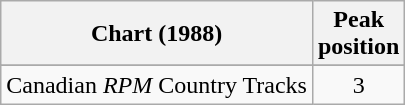<table class="wikitable sortable">
<tr>
<th>Chart (1988)</th>
<th>Peak<br>position</th>
</tr>
<tr>
</tr>
<tr>
<td>Canadian <em>RPM</em> Country Tracks</td>
<td align="center">3</td>
</tr>
</table>
